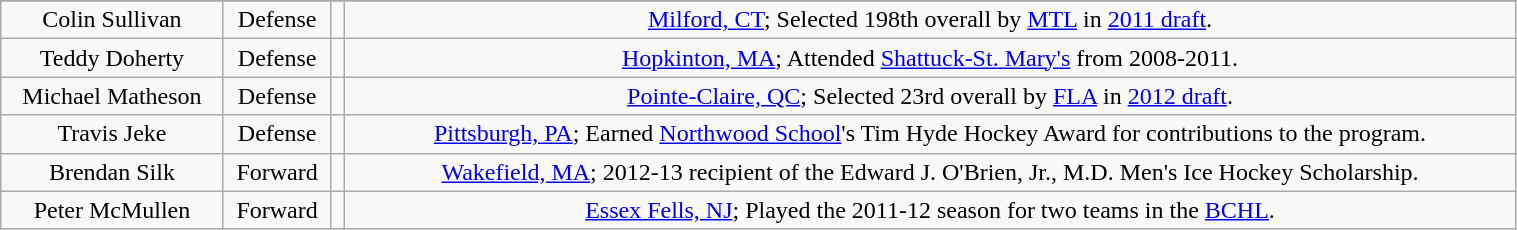<table class="wikitable" width="80%">
<tr align="center">
</tr>
<tr align="center" bgcolor="">
<td>Colin Sullivan</td>
<td>Defense</td>
<td></td>
<td><a href='#'>Milford, CT</a>; Selected 198th overall by <a href='#'>MTL</a> in <a href='#'>2011 draft</a>.</td>
</tr>
<tr align="center" bgcolor="">
<td>Teddy Doherty</td>
<td>Defense</td>
<td></td>
<td><a href='#'>Hopkinton, MA</a>; Attended <a href='#'>Shattuck-St. Mary's</a> from 2008-2011.</td>
</tr>
<tr align="center" bgcolor="">
<td>Michael Matheson</td>
<td>Defense</td>
<td></td>
<td><a href='#'>Pointe-Claire, QC</a>; Selected 23rd overall by <a href='#'>FLA</a> in <a href='#'>2012 draft</a>.</td>
</tr>
<tr align="center" bgcolor="">
<td>Travis Jeke</td>
<td>Defense</td>
<td></td>
<td><a href='#'>Pittsburgh, PA</a>; Earned <a href='#'>Northwood School</a>'s Tim Hyde Hockey Award for contributions to the program.</td>
</tr>
<tr align="center" bgcolor="">
<td>Brendan Silk</td>
<td>Forward</td>
<td></td>
<td><a href='#'>Wakefield, MA</a>; 2012-13 recipient of the Edward J. O'Brien, Jr., M.D. Men's Ice Hockey Scholarship.</td>
</tr>
<tr align="center" bgcolor="">
<td>Peter McMullen</td>
<td>Forward</td>
<td></td>
<td><a href='#'>Essex Fells, NJ</a>; Played the 2011-12 season for two teams in the <a href='#'>BCHL</a>.</td>
</tr>
</table>
